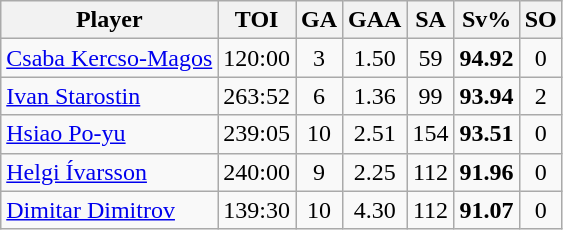<table class="wikitable sortable" style="text-align:center;">
<tr>
<th>Player</th>
<th>TOI</th>
<th>GA</th>
<th>GAA</th>
<th>SA</th>
<th>Sv%</th>
<th>SO</th>
</tr>
<tr>
<td style="text-align:left;"> <a href='#'>Csaba Kercso-Magos</a></td>
<td>120:00</td>
<td>3</td>
<td>1.50</td>
<td>59</td>
<td><strong>94.92</strong></td>
<td>0</td>
</tr>
<tr>
<td style="text-align:left;"> <a href='#'>Ivan Starostin</a></td>
<td>263:52</td>
<td>6</td>
<td>1.36</td>
<td>99</td>
<td><strong>93.94</strong></td>
<td>2</td>
</tr>
<tr>
<td style="text-align:left;"> <a href='#'>Hsiao Po-yu</a></td>
<td>239:05</td>
<td>10</td>
<td>2.51</td>
<td>154</td>
<td><strong>93.51</strong></td>
<td>0</td>
</tr>
<tr>
<td style="text-align:left;"> <a href='#'>Helgi Ívarsson</a></td>
<td>240:00</td>
<td>9</td>
<td>2.25</td>
<td>112</td>
<td><strong>91.96</strong></td>
<td>0</td>
</tr>
<tr>
<td style="text-align:left;"> <a href='#'>Dimitar Dimitrov</a></td>
<td>139:30</td>
<td>10</td>
<td>4.30</td>
<td>112</td>
<td><strong>91.07</strong></td>
<td>0</td>
</tr>
</table>
